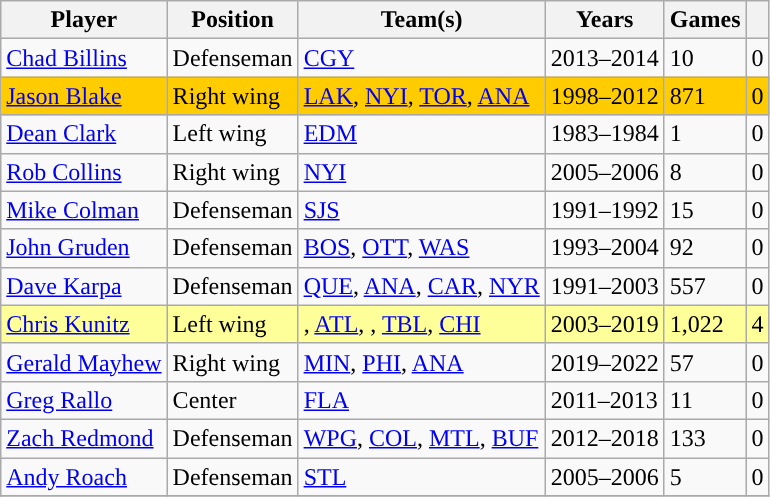<table class="wikitable">
<tr>
<th>Player</th>
<th>Position</th>
<th>Team(s)</th>
<th>Years</th>
<th>Games</th>
<th><a href='#'></a></th>
</tr>
<tr>
<td><a href='#'>Chad Billins</a></td>
<td>Defenseman</td>
<td><a href='#'>CGY</a></td>
<td>2013–2014</td>
<td>10</td>
<td>0</td>
</tr>
<tr bgcolor=FFCC00>
<td><a href='#'>Jason Blake</a></td>
<td>Right wing</td>
<td><a href='#'>LAK</a>, <a href='#'>NYI</a>, <a href='#'>TOR</a>, <a href='#'>ANA</a></td>
<td>1998–2012</td>
<td>871</td>
<td>0</td>
</tr>
<tr>
<td><a href='#'>Dean Clark</a></td>
<td>Left wing</td>
<td><a href='#'>EDM</a></td>
<td>1983–1984</td>
<td>1</td>
<td>0</td>
</tr>
<tr>
<td><a href='#'>Rob Collins</a></td>
<td>Right wing</td>
<td><a href='#'>NYI</a></td>
<td>2005–2006</td>
<td>8</td>
<td>0</td>
</tr>
<tr>
<td><a href='#'>Mike Colman</a></td>
<td>Defenseman</td>
<td><a href='#'>SJS</a></td>
<td>1991–1992</td>
<td>15</td>
<td>0</td>
</tr>
<tr>
<td><a href='#'>John Gruden</a></td>
<td>Defenseman</td>
<td><a href='#'>BOS</a>, <a href='#'>OTT</a>, <a href='#'>WAS</a></td>
<td>1993–2004</td>
<td>92</td>
<td>0</td>
</tr>
<tr>
<td><a href='#'>Dave Karpa</a></td>
<td>Defenseman</td>
<td><a href='#'>QUE</a>, <a href='#'>ANA</a>, <a href='#'>CAR</a>, <a href='#'>NYR</a></td>
<td>1991–2003</td>
<td>557</td>
<td>0</td>
</tr>
<tr bgcolor=FFFF99>
<td><a href='#'>Chris Kunitz</a></td>
<td>Left wing</td>
<td><span><strong></strong></span>, <a href='#'>ATL</a>, <span><strong></strong></span>, <a href='#'>TBL</a>, <a href='#'>CHI</a></td>
<td>2003–2019</td>
<td>1,022</td>
<td>4</td>
</tr>
<tr>
<td><a href='#'>Gerald Mayhew</a></td>
<td>Right wing</td>
<td><a href='#'>MIN</a>, <a href='#'>PHI</a>, <a href='#'>ANA</a></td>
<td>2019–2022</td>
<td>57</td>
<td>0</td>
</tr>
<tr>
<td><a href='#'>Greg Rallo</a></td>
<td>Center</td>
<td><a href='#'>FLA</a></td>
<td>2011–2013</td>
<td>11</td>
<td>0</td>
</tr>
<tr>
<td><a href='#'>Zach Redmond</a></td>
<td>Defenseman</td>
<td><a href='#'>WPG</a>, <a href='#'>COL</a>, <a href='#'>MTL</a>, <a href='#'>BUF</a></td>
<td>2012–2018</td>
<td>133</td>
<td>0</td>
</tr>
<tr>
<td><a href='#'>Andy Roach</a></td>
<td>Defenseman</td>
<td><a href='#'>STL</a></td>
<td>2005–2006</td>
<td>5</td>
<td>0</td>
</tr>
<tr>
</tr>
</table>
